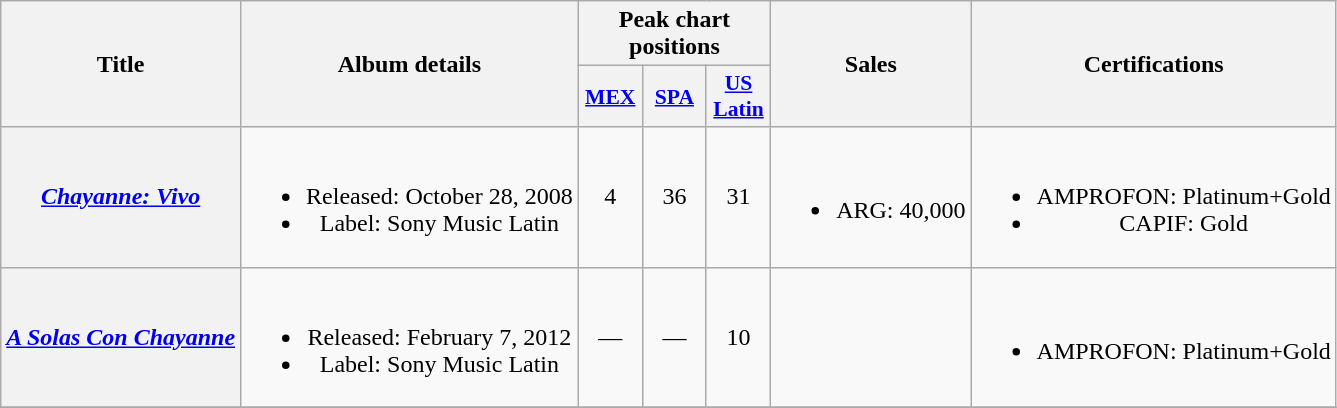<table class="wikitable plainrowheaders" style="text-align:center;">
<tr>
<th rowspan="2">Title</th>
<th rowspan="2">Album details</th>
<th colspan="3">Peak chart positions</th>
<th rowspan="2">Sales</th>
<th rowspan="2">Certifications</th>
</tr>
<tr>
<th scope="col" style="width:2.5em;font-size:90%;"><a href='#'>MEX</a><br></th>
<th scope="col" style="width:2.5em;font-size:90%;"><a href='#'>SPA</a><br></th>
<th scope="col" style="width:2.5em;font-size:90%;"><a href='#'>US<br>Latin</a><br></th>
</tr>
<tr>
<th scope="row"><em><a href='#'>Chayanne: Vivo</a></em></th>
<td><br><ul><li>Released: October 28, 2008</li><li>Label: Sony Music Latin</li></ul></td>
<td>4</td>
<td>36</td>
<td>31</td>
<td><br><ul><li>ARG: 40,000</li></ul></td>
<td><br><ul><li>AMPROFON: Platinum+Gold</li><li>CAPIF: Gold</li></ul></td>
</tr>
<tr>
<th scope="row"><em><a href='#'>A Solas Con Chayanne</a></em></th>
<td><br><ul><li>Released: February 7, 2012</li><li>Label: Sony Music Latin</li></ul></td>
<td>—</td>
<td>—</td>
<td>10</td>
<td></td>
<td><br><ul><li>AMPROFON: Platinum+Gold</li></ul></td>
</tr>
<tr>
</tr>
</table>
